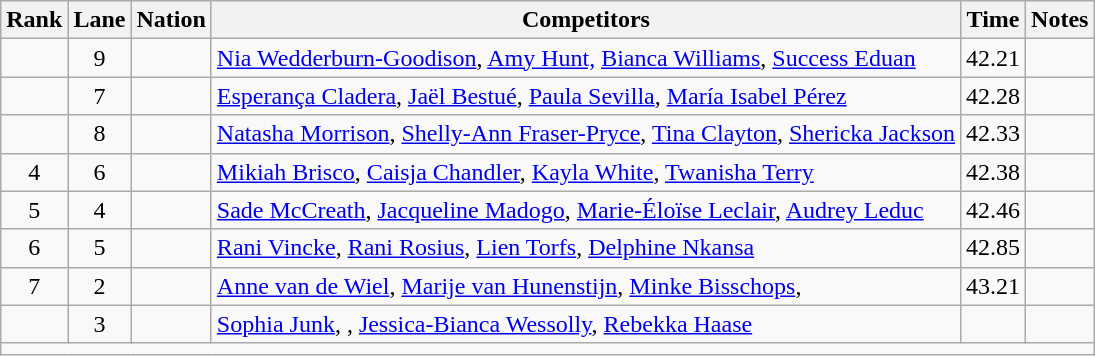<table class="wikitable sortable" style="text-align:center">
<tr>
<th>Rank</th>
<th>Lane</th>
<th>Nation</th>
<th>Competitors</th>
<th>Time</th>
<th>Notes</th>
</tr>
<tr>
<td></td>
<td>9</td>
<td align="left"></td>
<td align="left"><a href='#'>Nia Wedderburn-Goodison</a>, <a href='#'>Amy Hunt,</a> <a href='#'>Bianca Williams</a>, <a href='#'>Success Eduan</a></td>
<td>42.21</td>
<td></td>
</tr>
<tr>
<td></td>
<td>7</td>
<td align="left"></td>
<td align="left"><a href='#'>Esperança Cladera</a>, <a href='#'>Jaël Bestué</a>, <a href='#'>Paula Sevilla</a>, <a href='#'>María Isabel Pérez</a></td>
<td>42.28</td>
<td></td>
</tr>
<tr>
<td></td>
<td>8</td>
<td align="left"></td>
<td align="left"><a href='#'>Natasha Morrison</a>, <a href='#'>Shelly-Ann Fraser-Pryce</a>, <a href='#'>Tina Clayton</a>, <a href='#'>Shericka Jackson</a></td>
<td>42.33</td>
<td></td>
</tr>
<tr>
<td>4</td>
<td>6</td>
<td align="left"></td>
<td align="left"><a href='#'>Mikiah Brisco</a>, <a href='#'>Caisja Chandler</a>, <a href='#'>Kayla White</a>, <a href='#'>Twanisha Terry</a></td>
<td>42.38</td>
<td></td>
</tr>
<tr>
<td>5</td>
<td>4</td>
<td align="left"></td>
<td align="left"><a href='#'>Sade McCreath</a>, <a href='#'>Jacqueline Madogo</a>, <a href='#'>Marie-Éloïse Leclair</a>, <a href='#'>Audrey Leduc</a></td>
<td>42.46</td>
<td><strong></strong></td>
</tr>
<tr>
<td>6</td>
<td>5</td>
<td align="left"></td>
<td align="left"><a href='#'>Rani Vincke</a>, <a href='#'>Rani Rosius</a>, <a href='#'>Lien Torfs</a>, <a href='#'>Delphine Nkansa</a></td>
<td>42.85</td>
<td></td>
</tr>
<tr>
<td>7</td>
<td>2</td>
<td align="left"></td>
<td align="left"><a href='#'>Anne van de Wiel</a>, <a href='#'>Marije van Hunenstijn</a>, <a href='#'>Minke Bisschops</a>, </td>
<td>43.21</td>
<td></td>
</tr>
<tr>
<td></td>
<td>3</td>
<td align="left"></td>
<td align="left"><a href='#'>Sophia Junk</a>, , <a href='#'>Jessica-Bianca Wessolly</a>, <a href='#'>Rebekka Haase</a></td>
<td></td>
<td></td>
</tr>
<tr class="sortbottom">
<td colspan="6"></td>
</tr>
</table>
